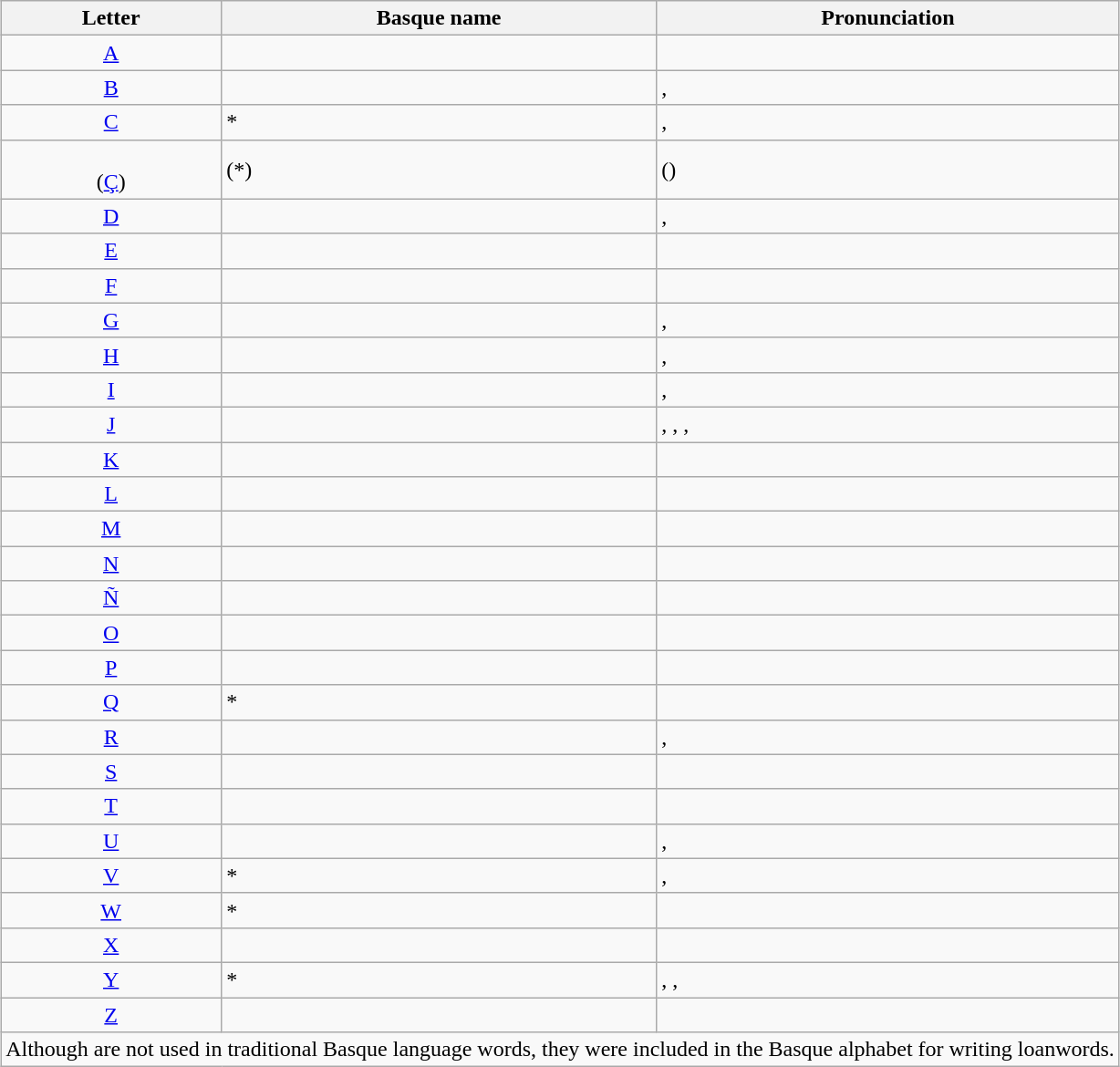<table class="wikitable" style="margin:1em auto;">
<tr>
<th>Letter</th>
<th>Basque name</th>
<th>Pronunciation</th>
</tr>
<tr>
<td style="text-align: center"><a href='#'>A</a></td>
<td></td>
<td></td>
</tr>
<tr>
<td style="text-align: center"><a href='#'>B</a></td>
<td></td>
<td>, </td>
</tr>
<tr>
<td style="text-align: center"><a href='#'>C</a></td>
<td>*</td>
<td>, </td>
</tr>
<tr>
<td style="text-align: center"><br>(<a href='#'>Ç</a>)</td>
<td>(*)</td>
<td>()</td>
</tr>
<tr>
<td style="text-align: center"><a href='#'>D</a></td>
<td></td>
<td>, </td>
</tr>
<tr>
<td style="text-align: center"><a href='#'>E</a></td>
<td></td>
<td></td>
</tr>
<tr>
<td style="text-align: center"><a href='#'>F</a></td>
<td></td>
<td></td>
</tr>
<tr>
<td style="text-align: center"><a href='#'>G</a></td>
<td></td>
<td>, </td>
</tr>
<tr>
<td style="text-align: center"><a href='#'>H</a></td>
<td></td>
<td>, </td>
</tr>
<tr>
<td style="text-align: center"><a href='#'>I</a></td>
<td></td>
<td>, </td>
</tr>
<tr>
<td style="text-align: center"><a href='#'>J</a></td>
<td></td>
<td>, , , </td>
</tr>
<tr>
<td style="text-align: center"><a href='#'>K</a></td>
<td></td>
<td></td>
</tr>
<tr>
<td style="text-align: center"><a href='#'>L</a></td>
<td></td>
<td></td>
</tr>
<tr>
<td style="text-align: center"><a href='#'>M</a></td>
<td></td>
<td></td>
</tr>
<tr>
<td style="text-align: center"><a href='#'>N</a></td>
<td></td>
<td></td>
</tr>
<tr>
<td style="text-align: center"><a href='#'>Ñ</a></td>
<td></td>
<td></td>
</tr>
<tr>
<td style="text-align: center"><a href='#'>O</a></td>
<td></td>
<td></td>
</tr>
<tr>
<td style="text-align: center"><a href='#'>P</a></td>
<td></td>
<td></td>
</tr>
<tr>
<td style="text-align: center"><a href='#'>Q</a></td>
<td>*</td>
<td></td>
</tr>
<tr>
<td style="text-align: center"><a href='#'>R</a></td>
<td></td>
<td>, </td>
</tr>
<tr>
<td style="text-align: center"><a href='#'>S</a></td>
<td></td>
<td></td>
</tr>
<tr>
<td style="text-align: center"><a href='#'>T</a></td>
<td></td>
<td></td>
</tr>
<tr>
<td style="text-align: center"><a href='#'>U</a></td>
<td></td>
<td>, </td>
</tr>
<tr>
<td style="text-align: center"><a href='#'>V</a></td>
<td>*</td>
<td>, </td>
</tr>
<tr>
<td style="text-align: center"><a href='#'>W</a></td>
<td>*</td>
<td></td>
</tr>
<tr>
<td style="text-align: center"><a href='#'>X</a></td>
<td></td>
<td></td>
</tr>
<tr>
<td style="text-align: center"><a href='#'>Y</a></td>
<td>*</td>
<td>, , </td>
</tr>
<tr>
<td style="text-align: center"><a href='#'>Z</a></td>
<td></td>
<td></td>
</tr>
<tr>
<td colspan="3" style="text-align:left;"> Although  are not used in traditional Basque language words, they were included in the Basque alphabet for writing loanwords.</td>
</tr>
</table>
